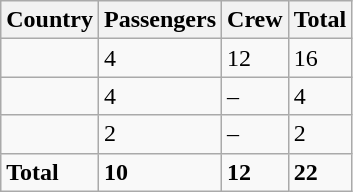<table class="wikitable">
<tr>
<th>Country</th>
<th>Passengers</th>
<th>Crew</th>
<th>Total</th>
</tr>
<tr>
<td></td>
<td>4</td>
<td>12</td>
<td>16</td>
</tr>
<tr>
<td></td>
<td>4</td>
<td>–</td>
<td>4</td>
</tr>
<tr>
<td></td>
<td>2</td>
<td>–</td>
<td>2</td>
</tr>
<tr>
<td><strong>Total</strong></td>
<td><strong>10</strong></td>
<td><strong>12</strong></td>
<td><strong>22</strong></td>
</tr>
</table>
